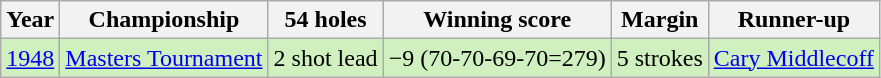<table class="wikitable">
<tr>
<th>Year</th>
<th>Championship</th>
<th>54 holes</th>
<th>Winning score</th>
<th>Margin</th>
<th>Runner-up</th>
</tr>
<tr style="background:#D0F0C0;">
<td><a href='#'>1948</a></td>
<td><a href='#'>Masters Tournament</a></td>
<td>2 shot lead</td>
<td>−9 (70-70-69-70=279)</td>
<td>5 strokes</td>
<td> <a href='#'>Cary Middlecoff</a></td>
</tr>
</table>
